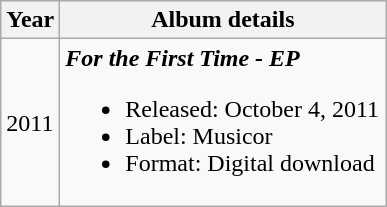<table class="wikitable">
<tr>
<th>Year</th>
<th style="width:210px;">Album details</th>
</tr>
<tr>
<td>2011</td>
<td><strong><em>For the First Time - EP</em></strong><br><ul><li>Released: October 4, 2011</li><li>Label: Musicor</li><li>Format: Digital download</li></ul></td>
</tr>
</table>
